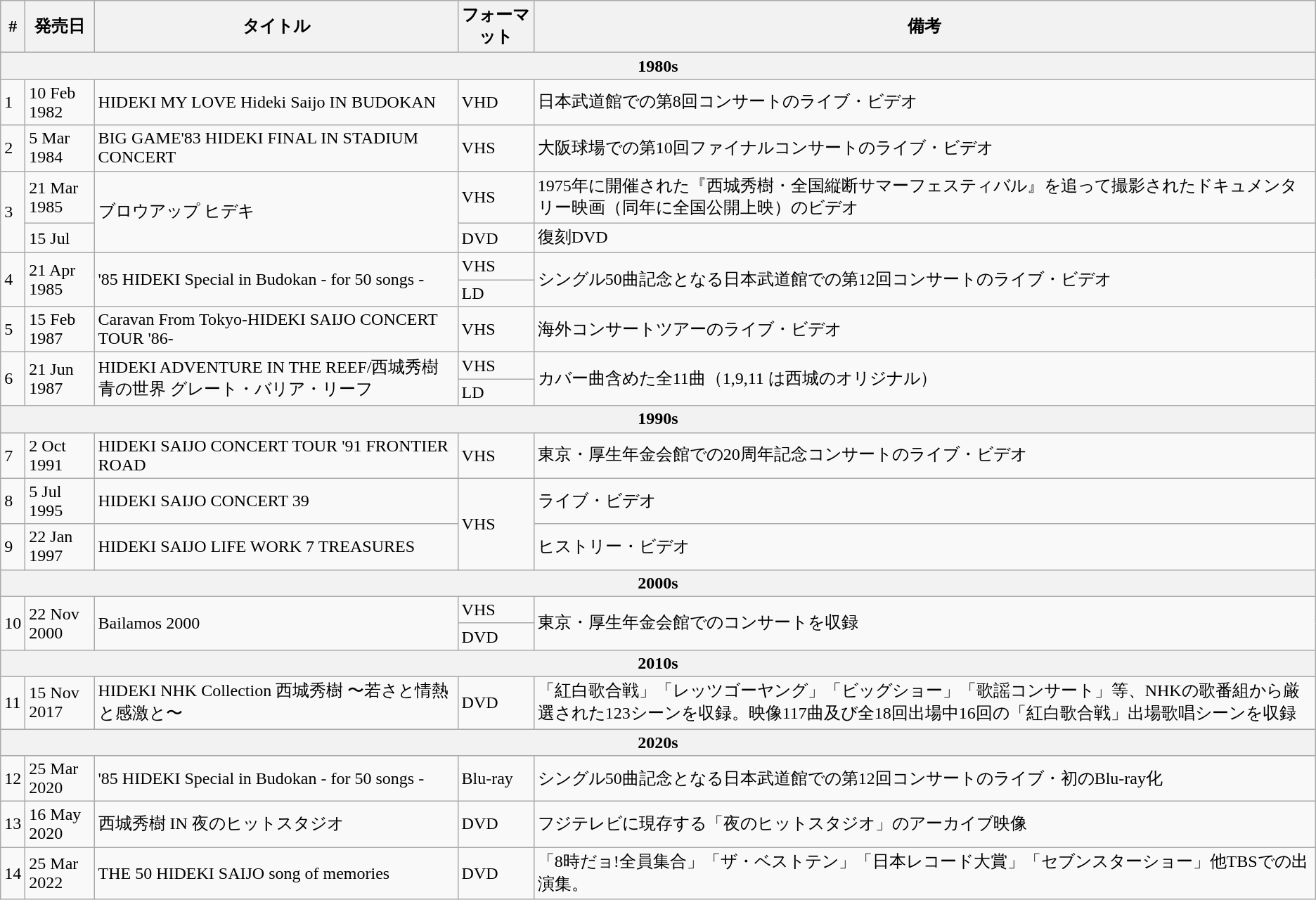<table class="wikitable">
<tr>
<th>#</th>
<th>発売日</th>
<th>タイトル</th>
<th>フォーマット</th>
<th>備考</th>
</tr>
<tr>
<th colspan="5">1980s</th>
</tr>
<tr>
<td>1</td>
<td>10 Feb 1982</td>
<td>HIDEKI MY LOVE Hideki Saijo IN BUDOKAN</td>
<td>VHD</td>
<td>日本武道館での第8回コンサートのライブ・ビデオ</td>
</tr>
<tr>
<td>2</td>
<td>5 Mar 1984</td>
<td>BIG GAME'83 HIDEKI FINAL IN STADIUM CONCERT</td>
<td>VHS</td>
<td>大阪球場での第10回ファイナルコンサートのライブ・ビデオ</td>
</tr>
<tr>
<td rowspan="2">3</td>
<td>21 Mar 1985</td>
<td rowspan="2">ブロウアップ ヒデキ</td>
<td>VHS</td>
<td>1975年に開催された『西城秀樹・全国縦断サマーフェスティバル』を追って撮影されたドキュメンタリー映画（同年に全国公開上映）のビデオ</td>
</tr>
<tr>
<td>15 Jul</td>
<td>DVD</td>
<td>復刻DVD</td>
</tr>
<tr>
<td rowspan="2">4</td>
<td rowspan="2">21 Apr 1985</td>
<td rowspan="2">'85 HIDEKI Special in Budokan - for 50 songs -</td>
<td>VHS</td>
<td rowspan="2">シングル50曲記念となる日本武道館での第12回コンサートのライブ・ビデオ</td>
</tr>
<tr>
<td>LD</td>
</tr>
<tr>
<td>5</td>
<td>15 Feb 1987</td>
<td>Caravan From Tokyo-HIDEKI SAIJO CONCERT TOUR '86-</td>
<td>VHS</td>
<td>海外コンサートツアーのライブ・ビデオ</td>
</tr>
<tr>
<td rowspan="2">6</td>
<td rowspan="2">21 Jun 1987</td>
<td rowspan="2">HIDEKI ADVENTURE IN THE REEF/西城秀樹 青の世界 グレート・バリア・リーフ</td>
<td>VHS</td>
<td rowspan="2">カバー曲含めた全11曲（1,9,11 は西城のオリジナル）</td>
</tr>
<tr>
<td>LD</td>
</tr>
<tr>
<th colspan="5">1990s</th>
</tr>
<tr>
<td>7</td>
<td>2 Oct 1991</td>
<td>HIDEKI SAIJO CONCERT TOUR '91 FRONTIER ROAD</td>
<td>VHS</td>
<td>東京・厚生年金会館での20周年記念コンサートのライブ・ビデオ</td>
</tr>
<tr>
<td>8</td>
<td>5 Jul 1995</td>
<td>HIDEKI SAIJO CONCERT 39</td>
<td rowspan="2">VHS</td>
<td>ライブ・ビデオ</td>
</tr>
<tr>
<td>9</td>
<td>22 Jan 1997</td>
<td>HIDEKI SAIJO LIFE WORK 7 TREASURES</td>
<td>ヒストリー・ビデオ</td>
</tr>
<tr>
<th colspan="5">2000s</th>
</tr>
<tr>
<td rowspan="2">10</td>
<td rowspan="2">22 Nov 2000</td>
<td rowspan="2">Bailamos 2000</td>
<td>VHS</td>
<td rowspan="2">東京・厚生年金会館でのコンサートを収録</td>
</tr>
<tr>
<td>DVD</td>
</tr>
<tr>
<th colspan="5">2010s</th>
</tr>
<tr>
<td>11</td>
<td>15 Nov 2017</td>
<td>HIDEKI NHK Collection 西城秀樹 〜若さと情熱と感激と〜</td>
<td>DVD</td>
<td>「紅白歌合戦」「レッツゴーヤング」「ビッグショー」「歌謡コンサート」等、NHKの歌番組から厳選された123シーンを収録。映像117曲及び全18回出場中16回の「紅白歌合戦」出場歌唱シーンを収録</td>
</tr>
<tr>
<th colspan="5">2020s</th>
</tr>
<tr>
<td>12</td>
<td>25 Mar 2020</td>
<td>'85 HIDEKI Special in Budokan - for 50 songs -</td>
<td>Blu-ray</td>
<td>シングル50曲記念となる日本武道館での第12回コンサートのライブ・初のBlu-ray化</td>
</tr>
<tr>
<td>13</td>
<td>16 May 2020</td>
<td>西城秀樹 IN 夜のヒットスタジオ</td>
<td>DVD</td>
<td>フジテレビに現存する「夜のヒットスタジオ」のアーカイブ映像</td>
</tr>
<tr>
<td>14</td>
<td>25 Mar 2022</td>
<td>THE 50 HIDEKI SAIJO song of memories</td>
<td>DVD</td>
<td>「8時だョ!全員集合」「ザ・ベストテン」「日本レコード大賞」「セブンスターショー」他TBSでの出演集。</td>
</tr>
</table>
